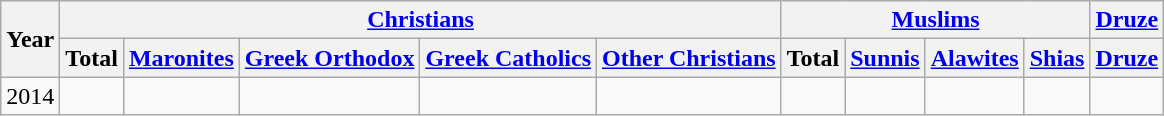<table class="wikitable">
<tr>
<th rowspan="2">Year</th>
<th colspan="5"><a href='#'>Christians</a></th>
<th colspan="4"><a href='#'>Muslims</a></th>
<th colspan="1"><a href='#'>Druze</a></th>
</tr>
<tr>
<th>Total</th>
<th><a href='#'>Maronites</a></th>
<th><a href='#'>Greek Orthodox</a></th>
<th><a href='#'>Greek Catholics</a></th>
<th><a href='#'>Other Christians</a></th>
<th>Total</th>
<th><a href='#'>Sunnis</a></th>
<th><a href='#'>Alawites</a></th>
<th><a href='#'>Shias</a></th>
<th><a href='#'>Druze</a></th>
</tr>
<tr>
<td>2014</td>
<td></td>
<td></td>
<td></td>
<td></td>
<td></td>
<td></td>
<td></td>
<td></td>
<td></td>
<td></td>
</tr>
</table>
